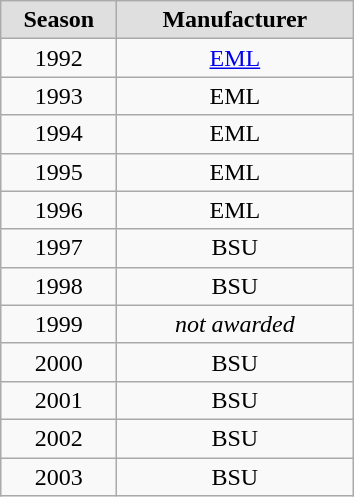<table class="wikitable">
<tr align="center" style="background:#dfdfdf;">
<td width="70"><strong>Season</strong></td>
<td width="150"><strong>Manufacturer</strong></td>
</tr>
<tr align="center">
<td>1992</td>
<td><a href='#'>EML</a></td>
</tr>
<tr align="center">
<td>1993</td>
<td>EML</td>
</tr>
<tr align="center">
<td>1994</td>
<td>EML</td>
</tr>
<tr align="center">
<td>1995</td>
<td>EML</td>
</tr>
<tr align="center">
<td>1996</td>
<td>EML</td>
</tr>
<tr align="center">
<td>1997</td>
<td>BSU</td>
</tr>
<tr align="center">
<td>1998</td>
<td>BSU</td>
</tr>
<tr align="center">
<td>1999</td>
<td><em>not awarded</em></td>
</tr>
<tr align="center">
<td>2000</td>
<td>BSU</td>
</tr>
<tr align="center">
<td>2001</td>
<td>BSU</td>
</tr>
<tr align="center">
<td>2002</td>
<td>BSU</td>
</tr>
<tr align="center">
<td>2003</td>
<td>BSU</td>
</tr>
</table>
